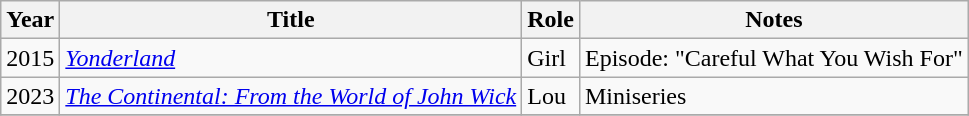<table class="wikitable sortable">
<tr>
<th>Year</th>
<th>Title</th>
<th>Role</th>
<th class="unsortable">Notes</th>
</tr>
<tr>
<td>2015</td>
<td><em><a href='#'>Yonderland</a></em></td>
<td>Girl</td>
<td>Episode: "Careful What You Wish For"</td>
</tr>
<tr>
<td>2023</td>
<td><em><a href='#'>The Continental: From the World of John Wick</a></em></td>
<td>Lou</td>
<td>Miniseries</td>
</tr>
<tr>
</tr>
</table>
